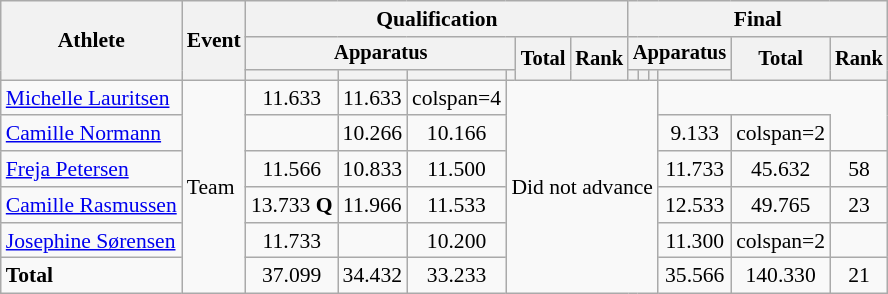<table class="wikitable" style="font-size:90%">
<tr>
<th rowspan=3>Athlete</th>
<th rowspan=3>Event</th>
<th colspan=6>Qualification</th>
<th colspan=6>Final</th>
</tr>
<tr style="font-size:95%">
<th colspan=4>Apparatus</th>
<th rowspan=2>Total</th>
<th rowspan=2>Rank</th>
<th colspan=4>Apparatus</th>
<th rowspan=2>Total</th>
<th rowspan=2>Rank</th>
</tr>
<tr style="font-size:95%">
<th></th>
<th></th>
<th></th>
<th></th>
<th></th>
<th></th>
<th></th>
<th></th>
</tr>
<tr align=center>
<td align=left><a href='#'>Michelle Lauritsen</a></td>
<td align=left rowspan=6>Team</td>
<td>11.633</td>
<td>11.633</td>
<td>colspan=4</td>
<td colspan=6 rowspan=6>Did not advance</td>
</tr>
<tr align=center>
<td align=left><a href='#'>Camille Normann</a></td>
<td></td>
<td>10.266</td>
<td>10.166</td>
<td>9.133</td>
<td>colspan=2</td>
</tr>
<tr align=center>
<td align=left><a href='#'>Freja Petersen</a></td>
<td>11.566</td>
<td>10.833</td>
<td>11.500</td>
<td>11.733</td>
<td>45.632</td>
<td>58</td>
</tr>
<tr align=center>
<td align=left><a href='#'>Camille Rasmussen</a></td>
<td>13.733 <strong>Q</strong></td>
<td>11.966</td>
<td>11.533</td>
<td>12.533</td>
<td>49.765</td>
<td>23</td>
</tr>
<tr align=center>
<td align=left><a href='#'>Josephine Sørensen</a></td>
<td>11.733</td>
<td></td>
<td>10.200</td>
<td>11.300</td>
<td>colspan=2</td>
</tr>
<tr align=center>
<td align=left><strong>Total</strong></td>
<td>37.099</td>
<td>34.432</td>
<td>33.233</td>
<td>35.566</td>
<td>140.330</td>
<td>21</td>
</tr>
</table>
